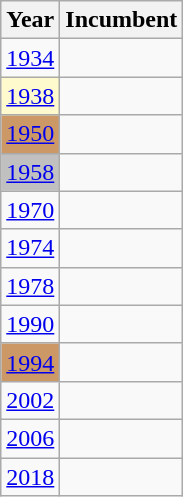<table class="wikitable">
<tr>
<th>Year</th>
<th>Incumbent</th>
</tr>
<tr>
<td><a href='#'>1934</a></td>
<td></td>
</tr>
<tr>
<td style="background:LemonChiffon;"><a href='#'>1938</a></td>
<td></td>
</tr>
<tr>
<td style="background:#c96;"><a href='#'>1950</a></td>
<td></td>
</tr>
<tr>
<td style="background:silver;"><a href='#'>1958</a></td>
<td></td>
</tr>
<tr>
<td><a href='#'>1970</a></td>
<td></td>
</tr>
<tr>
<td><a href='#'>1974</a></td>
<td></td>
</tr>
<tr>
<td><a href='#'>1978</a></td>
<td></td>
</tr>
<tr>
<td><a href='#'>1990</a></td>
<td></td>
</tr>
<tr>
<td style="background:#c96;"><a href='#'>1994</a></td>
<td></td>
</tr>
<tr>
<td><a href='#'>2002</a></td>
<td></td>
</tr>
<tr>
<td><a href='#'>2006</a></td>
<td></td>
</tr>
<tr>
<td><a href='#'>2018</a></td>
<td></td>
</tr>
</table>
